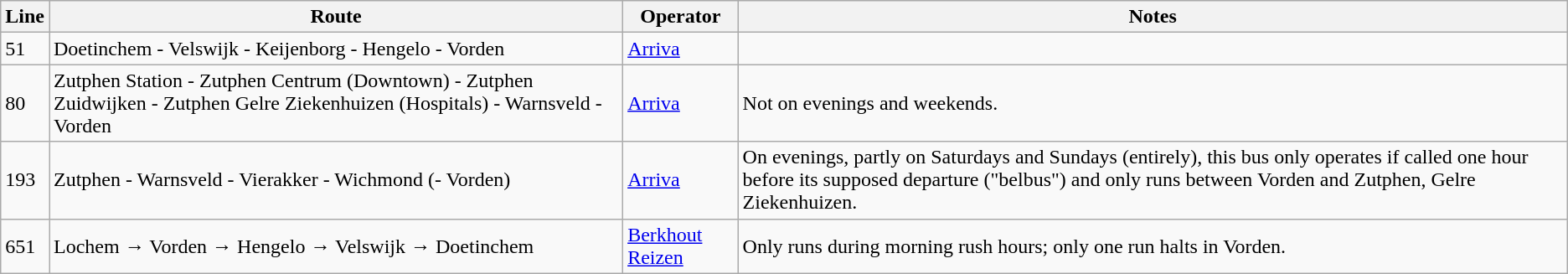<table class="wikitable">
<tr>
<th>Line</th>
<th>Route</th>
<th>Operator</th>
<th>Notes</th>
</tr>
<tr>
<td>51</td>
<td>Doetinchem - Velswijk - Keijenborg - Hengelo - Vorden</td>
<td><a href='#'>Arriva</a></td>
<td></td>
</tr>
<tr>
<td>80</td>
<td>Zutphen Station - Zutphen Centrum (Downtown) - Zutphen Zuidwijken - Zutphen Gelre Ziekenhuizen (Hospitals) - Warnsveld - Vorden</td>
<td><a href='#'>Arriva</a></td>
<td>Not on evenings and weekends.</td>
</tr>
<tr>
<td>193</td>
<td>Zutphen - Warnsveld - Vierakker - Wichmond (- Vorden)</td>
<td><a href='#'>Arriva</a></td>
<td>On evenings, partly on Saturdays and Sundays (entirely), this bus only operates if called one hour before its supposed departure ("belbus") and only runs between Vorden and Zutphen, Gelre Ziekenhuizen.</td>
</tr>
<tr>
<td>651</td>
<td>Lochem → Vorden → Hengelo → Velswijk → Doetinchem</td>
<td><a href='#'>Berkhout Reizen</a></td>
<td>Only runs during morning rush hours; only one run halts in Vorden.</td>
</tr>
</table>
